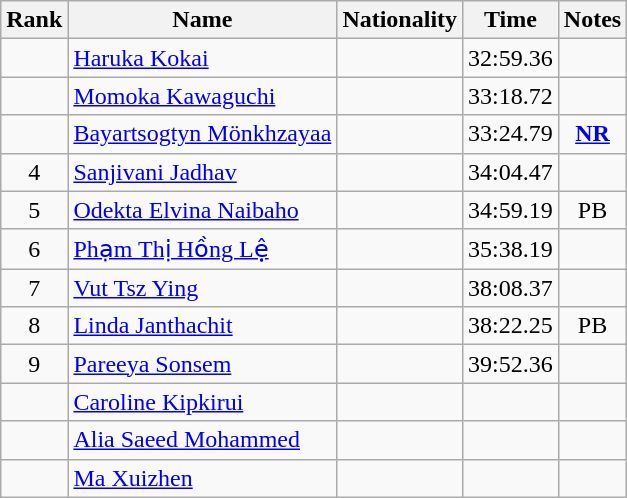<table class="wikitable sortable" style="text-align:center">
<tr>
<th>Rank</th>
<th>Name</th>
<th>Nationality</th>
<th>Time</th>
<th>Notes</th>
</tr>
<tr>
<td></td>
<td align=left><a href='#'>Haruka Kokai</a></td>
<td align=left></td>
<td>32:59.36</td>
<td></td>
</tr>
<tr>
<td></td>
<td align=left><a href='#'>Momoka Kawaguchi</a></td>
<td align=left></td>
<td>33:18.72</td>
<td></td>
</tr>
<tr>
<td></td>
<td align=left><a href='#'>Bayartsogtyn Mönkhzayaa</a></td>
<td align=left></td>
<td>33:24.79</td>
<td><strong><a href='#'>NR</a></strong></td>
</tr>
<tr>
<td>4</td>
<td align=left><a href='#'>Sanjivani Jadhav</a></td>
<td align=left></td>
<td>34:04.47</td>
<td></td>
</tr>
<tr>
<td>5</td>
<td align=left><a href='#'>Odekta Elvina Naibaho</a></td>
<td align=left></td>
<td>34:59.19</td>
<td>PB</td>
</tr>
<tr>
<td>6</td>
<td align=left><a href='#'>Phạm Thị Hồng Lệ</a></td>
<td align=left></td>
<td>35:38.19</td>
<td></td>
</tr>
<tr>
<td>7</td>
<td align=left><a href='#'>Vut Tsz Ying</a></td>
<td align=left></td>
<td>38:08.37</td>
<td></td>
</tr>
<tr>
<td>8</td>
<td align=left><a href='#'>Linda Janthachit</a></td>
<td align=left></td>
<td>38:22.25</td>
<td>PB</td>
</tr>
<tr>
<td>9</td>
<td align=left><a href='#'>Pareeya Sonsem</a></td>
<td align=left></td>
<td>39:52.36</td>
<td></td>
</tr>
<tr>
<td></td>
<td align=left><a href='#'>Caroline Kipkirui</a></td>
<td align=left></td>
<td></td>
<td></td>
</tr>
<tr>
<td></td>
<td align=left><a href='#'>Alia Saeed Mohammed</a></td>
<td align=left></td>
<td></td>
<td></td>
</tr>
<tr>
<td></td>
<td align=left><a href='#'>Ma Xuizhen</a></td>
<td align=left></td>
<td></td>
<td></td>
</tr>
</table>
